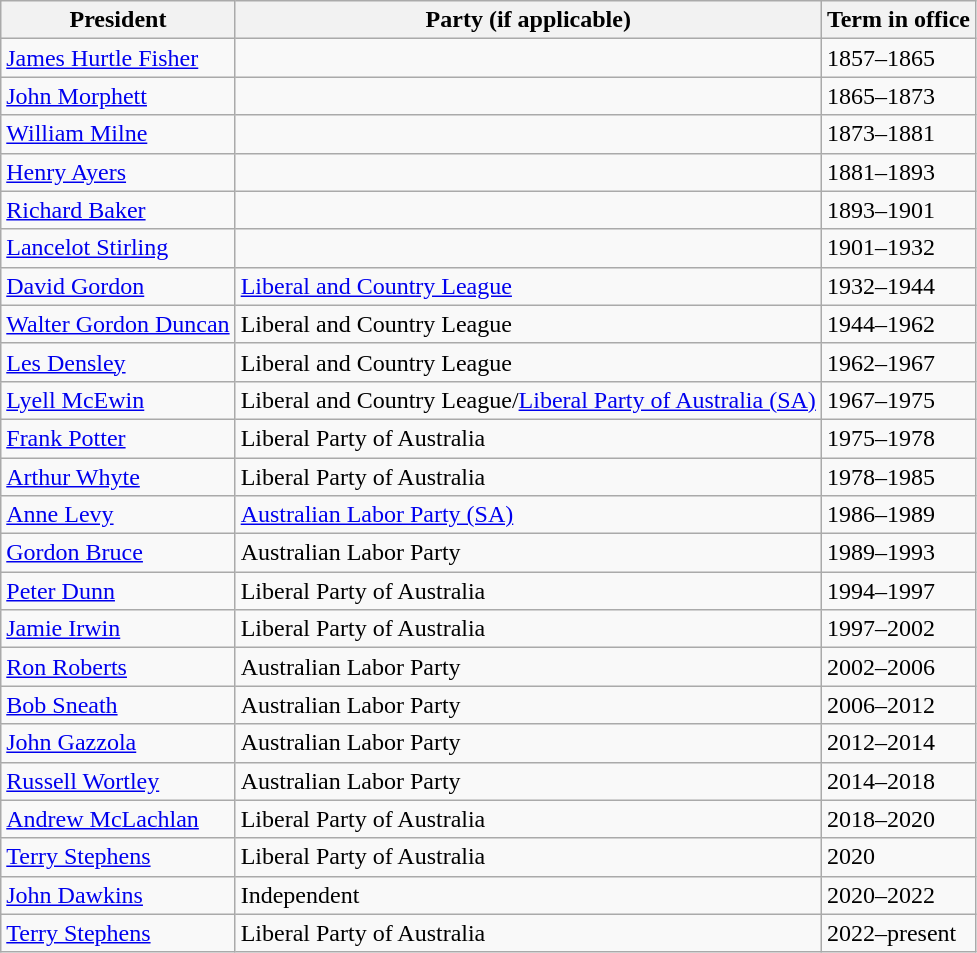<table class="wikitable sortable">
<tr>
<th>President</th>
<th>Party (if applicable)</th>
<th>Term in office</th>
</tr>
<tr>
<td data-sort-value="Fisher"><a href='#'>James Hurtle Fisher</a></td>
<td></td>
<td>1857–1865</td>
</tr>
<tr>
<td data-sort-value="Morphett"><a href='#'>John Morphett</a></td>
<td></td>
<td>1865–1873</td>
</tr>
<tr>
<td data-sort-value="Milne"><a href='#'>William Milne</a></td>
<td></td>
<td>1873–1881</td>
</tr>
<tr>
<td data-sort-value="Ayers"><a href='#'>Henry Ayers</a></td>
<td></td>
<td>1881–1893</td>
</tr>
<tr>
<td data-sort-value="Baker"><a href='#'>Richard Baker</a></td>
<td></td>
<td>1893–1901</td>
</tr>
<tr>
<td data-sort-value="Stirling"><a href='#'>Lancelot Stirling</a></td>
<td></td>
<td>1901–1932</td>
</tr>
<tr>
<td data-sort-value="Gordon"><a href='#'>David Gordon</a></td>
<td><a href='#'>Liberal and Country League</a></td>
<td>1932–1944</td>
</tr>
<tr>
<td data-sort-value="Duncan"><a href='#'>Walter Gordon Duncan</a></td>
<td>Liberal and Country League</td>
<td>1944–1962</td>
</tr>
<tr>
<td data-sort-value="Densley"><a href='#'>Les Densley</a></td>
<td>Liberal and Country League</td>
<td>1962–1967</td>
</tr>
<tr>
<td data-sort-value="McEwin"><a href='#'>Lyell McEwin</a></td>
<td>Liberal and Country League/<a href='#'>Liberal Party of Australia (SA)</a></td>
<td>1967–1975</td>
</tr>
<tr>
<td data-sort-value="Potter"><a href='#'>Frank Potter</a></td>
<td>Liberal Party of Australia</td>
<td>1975–1978</td>
</tr>
<tr>
<td data-sort-value="Whyte"><a href='#'>Arthur Whyte</a></td>
<td>Liberal Party of Australia</td>
<td>1978–1985</td>
</tr>
<tr>
<td data-sort-value="Levy"><a href='#'>Anne Levy</a></td>
<td><a href='#'>Australian Labor Party (SA)</a></td>
<td>1986–1989</td>
</tr>
<tr>
<td data-sort-value="Bruce"><a href='#'>Gordon Bruce</a></td>
<td>Australian Labor Party</td>
<td>1989–1993</td>
</tr>
<tr>
<td data-sort-value="Dunn"><a href='#'>Peter Dunn</a></td>
<td>Liberal Party of Australia</td>
<td>1994–1997</td>
</tr>
<tr>
<td data-sort-value="Irwin"><a href='#'>Jamie Irwin</a></td>
<td>Liberal Party of Australia</td>
<td>1997–2002</td>
</tr>
<tr>
<td data-sort-value="Roberts"><a href='#'>Ron Roberts</a></td>
<td>Australian Labor Party</td>
<td>2002–2006</td>
</tr>
<tr>
<td data-sort-value="Sneath"><a href='#'>Bob Sneath</a></td>
<td>Australian Labor Party</td>
<td>2006–2012</td>
</tr>
<tr>
<td data-sort-value="Gazzola"><a href='#'>John Gazzola</a></td>
<td>Australian Labor Party</td>
<td>2012–2014</td>
</tr>
<tr>
<td data-sort-value="Wortley"><a href='#'>Russell Wortley</a></td>
<td>Australian Labor Party</td>
<td>2014–2018</td>
</tr>
<tr>
<td data-sort-value="McLachlan"><a href='#'>Andrew McLachlan</a></td>
<td>Liberal Party of Australia</td>
<td>2018–2020</td>
</tr>
<tr>
<td data-sort-value="Stephens"><a href='#'>Terry Stephens</a></td>
<td>Liberal Party of Australia</td>
<td>2020</td>
</tr>
<tr>
<td data-sort-value="Dawkins"><a href='#'>John Dawkins</a></td>
<td>Independent</td>
<td>2020–2022</td>
</tr>
<tr>
<td data-sort-value="Stephens"><a href='#'>Terry Stephens</a></td>
<td>Liberal Party of Australia</td>
<td>2022–present</td>
</tr>
</table>
